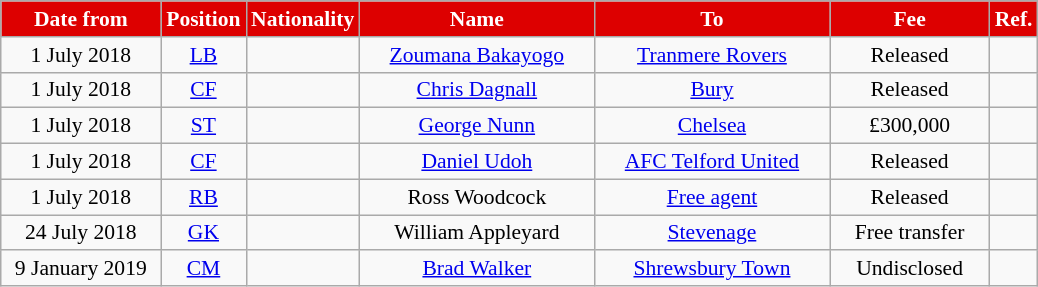<table class="wikitable"  style="text-align:center; font-size:90%; ">
<tr>
<th style="background:#DD0000; color:#FFFFFF; width:100px;">Date from</th>
<th style="background:#DD0000; color:#FFFFFF; width:50px;">Position</th>
<th style="background:#DD0000; color:#FFFFFF; width:50px;">Nationality</th>
<th style="background:#DD0000; color:#FFFFFF; width:150px;">Name</th>
<th style="background:#DD0000; color:#FFFFFF; width:150px;">To</th>
<th style="background:#DD0000; color:#FFFFFF; width:100px;">Fee</th>
<th style="background:#DD0000; color:#FFFFFF; width:25px;">Ref.</th>
</tr>
<tr>
<td>1 July 2018</td>
<td><a href='#'>LB</a></td>
<td></td>
<td><a href='#'>Zoumana Bakayogo</a></td>
<td><a href='#'>Tranmere Rovers</a></td>
<td>Released</td>
<td></td>
</tr>
<tr>
<td>1 July 2018</td>
<td><a href='#'>CF</a></td>
<td></td>
<td><a href='#'>Chris Dagnall</a></td>
<td><a href='#'>Bury</a></td>
<td>Released</td>
<td></td>
</tr>
<tr>
<td>1 July 2018</td>
<td><a href='#'>ST</a></td>
<td></td>
<td><a href='#'>George Nunn</a></td>
<td><a href='#'>Chelsea</a></td>
<td>£300,000</td>
<td></td>
</tr>
<tr>
<td>1 July 2018</td>
<td><a href='#'>CF</a></td>
<td></td>
<td><a href='#'>Daniel Udoh</a></td>
<td><a href='#'>AFC Telford United</a></td>
<td>Released</td>
<td></td>
</tr>
<tr>
<td>1 July 2018</td>
<td><a href='#'>RB</a></td>
<td></td>
<td>Ross Woodcock</td>
<td><a href='#'>Free agent</a></td>
<td>Released</td>
<td></td>
</tr>
<tr>
<td>24 July 2018</td>
<td><a href='#'>GK</a></td>
<td></td>
<td>William Appleyard</td>
<td><a href='#'>Stevenage</a></td>
<td>Free transfer</td>
<td></td>
</tr>
<tr>
<td>9 January 2019</td>
<td><a href='#'>CM</a></td>
<td></td>
<td><a href='#'>Brad Walker</a></td>
<td><a href='#'>Shrewsbury Town</a></td>
<td>Undisclosed</td>
<td></td>
</tr>
</table>
